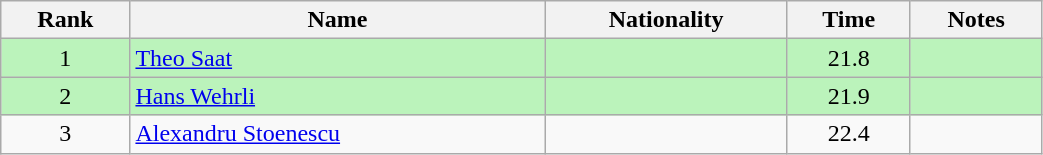<table class="wikitable sortable" style="text-align:center;width: 55%">
<tr>
<th>Rank</th>
<th>Name</th>
<th>Nationality</th>
<th>Time</th>
<th>Notes</th>
</tr>
<tr bgcolor=bbf3bb>
<td>1</td>
<td align=left><a href='#'>Theo Saat</a></td>
<td align=left></td>
<td>21.8</td>
<td></td>
</tr>
<tr bgcolor=bbf3bb>
<td>2</td>
<td align=left><a href='#'>Hans Wehrli</a></td>
<td align=left></td>
<td>21.9</td>
<td></td>
</tr>
<tr>
<td>3</td>
<td align=left><a href='#'>Alexandru Stoenescu</a></td>
<td align=left></td>
<td>22.4</td>
<td></td>
</tr>
</table>
